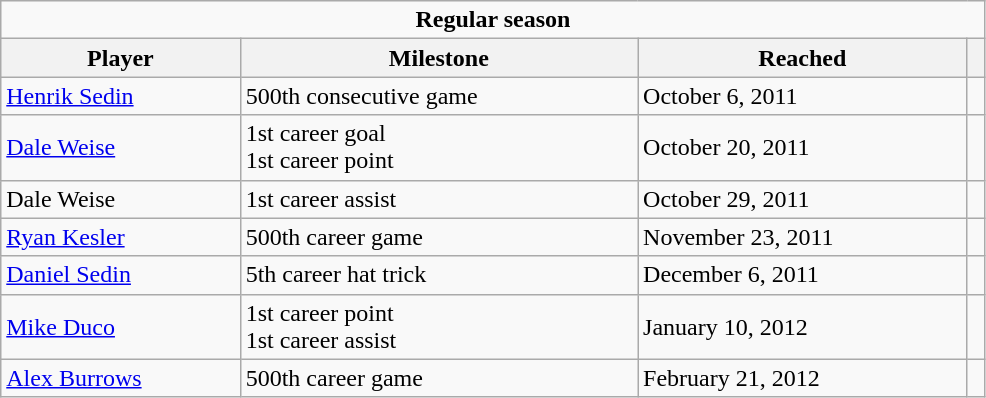<table class="wikitable" style="width:52%;">
<tr>
<td colspan="10" style="text-align:center;"><strong>Regular season</strong></td>
</tr>
<tr>
<th>Player</th>
<th>Milestone</th>
<th>Reached</th>
<th></th>
</tr>
<tr>
<td><a href='#'>Henrik Sedin</a></td>
<td>500th consecutive game</td>
<td>October 6, 2011</td>
<td align=center></td>
</tr>
<tr>
<td><a href='#'>Dale Weise</a></td>
<td>1st career goal<br>1st career point</td>
<td>October 20, 2011</td>
<td align=center></td>
</tr>
<tr>
<td>Dale Weise</td>
<td>1st career assist</td>
<td>October 29, 2011</td>
<td align=center></td>
</tr>
<tr>
<td><a href='#'>Ryan Kesler</a></td>
<td>500th career game</td>
<td>November 23, 2011</td>
<td align=center></td>
</tr>
<tr>
<td><a href='#'>Daniel Sedin</a></td>
<td>5th career hat trick</td>
<td>December 6, 2011</td>
<td align=center></td>
</tr>
<tr>
<td><a href='#'>Mike Duco</a></td>
<td>1st career point<br>1st career assist</td>
<td>January 10, 2012</td>
<td align=center></td>
</tr>
<tr>
<td><a href='#'>Alex Burrows</a></td>
<td>500th career game</td>
<td>February 21, 2012</td>
<td align=center></td>
</tr>
</table>
